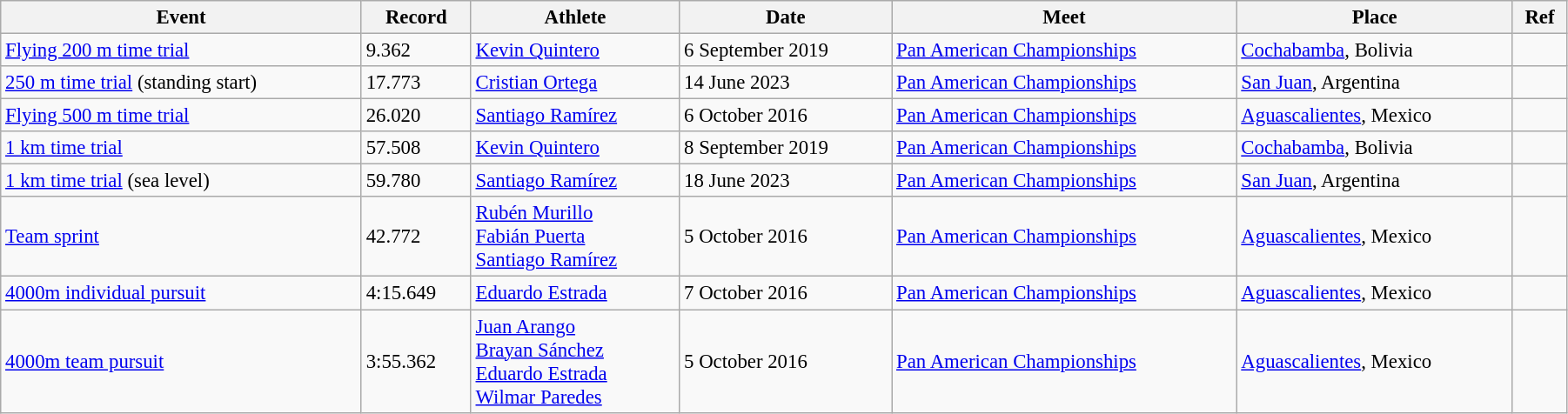<table class="wikitable" style="font-size:95%; width: 95%;">
<tr>
<th>Event</th>
<th>Record</th>
<th>Athlete</th>
<th>Date</th>
<th>Meet</th>
<th>Place</th>
<th>Ref</th>
</tr>
<tr>
<td><a href='#'>Flying 200 m time trial</a></td>
<td>9.362</td>
<td><a href='#'>Kevin Quintero</a></td>
<td>6 September 2019</td>
<td><a href='#'>Pan American Championships</a></td>
<td><a href='#'>Cochabamba</a>, Bolivia</td>
<td></td>
</tr>
<tr>
<td><a href='#'>250 m time trial</a> (standing start)</td>
<td>17.773</td>
<td><a href='#'>Cristian Ortega</a></td>
<td>14 June 2023</td>
<td><a href='#'>Pan American Championships</a></td>
<td><a href='#'>San Juan</a>, Argentina</td>
<td></td>
</tr>
<tr>
<td><a href='#'>Flying 500 m time trial</a></td>
<td>26.020</td>
<td><a href='#'>Santiago Ramírez</a></td>
<td>6 October 2016</td>
<td><a href='#'>Pan American Championships</a></td>
<td><a href='#'>Aguascalientes</a>, Mexico</td>
<td></td>
</tr>
<tr>
<td><a href='#'>1 km time trial</a></td>
<td>57.508</td>
<td><a href='#'>Kevin Quintero</a></td>
<td>8 September 2019</td>
<td><a href='#'>Pan American Championships</a></td>
<td><a href='#'>Cochabamba</a>, Bolivia</td>
<td></td>
</tr>
<tr>
<td><a href='#'>1 km time trial</a> (sea level)</td>
<td>59.780</td>
<td><a href='#'>Santiago Ramírez</a></td>
<td>18 June 2023</td>
<td><a href='#'>Pan American Championships</a></td>
<td><a href='#'>San Juan</a>, Argentina</td>
<td></td>
</tr>
<tr>
<td><a href='#'>Team sprint</a></td>
<td>42.772</td>
<td><a href='#'>Rubén Murillo</a><br><a href='#'>Fabián Puerta</a><br><a href='#'>Santiago Ramírez</a></td>
<td>5 October 2016</td>
<td><a href='#'>Pan American Championships</a></td>
<td><a href='#'>Aguascalientes</a>, Mexico</td>
<td></td>
</tr>
<tr>
<td><a href='#'>4000m individual pursuit</a></td>
<td>4:15.649</td>
<td><a href='#'>Eduardo Estrada</a></td>
<td>7 October 2016</td>
<td><a href='#'>Pan American Championships</a></td>
<td><a href='#'>Aguascalientes</a>, Mexico</td>
<td></td>
</tr>
<tr>
<td><a href='#'>4000m team pursuit</a></td>
<td>3:55.362</td>
<td><a href='#'>Juan Arango</a><br><a href='#'>Brayan Sánchez</a><br><a href='#'>Eduardo Estrada</a><br><a href='#'>Wilmar Paredes</a></td>
<td>5 October 2016</td>
<td><a href='#'>Pan American Championships</a></td>
<td><a href='#'>Aguascalientes</a>, Mexico</td>
<td></td>
</tr>
</table>
